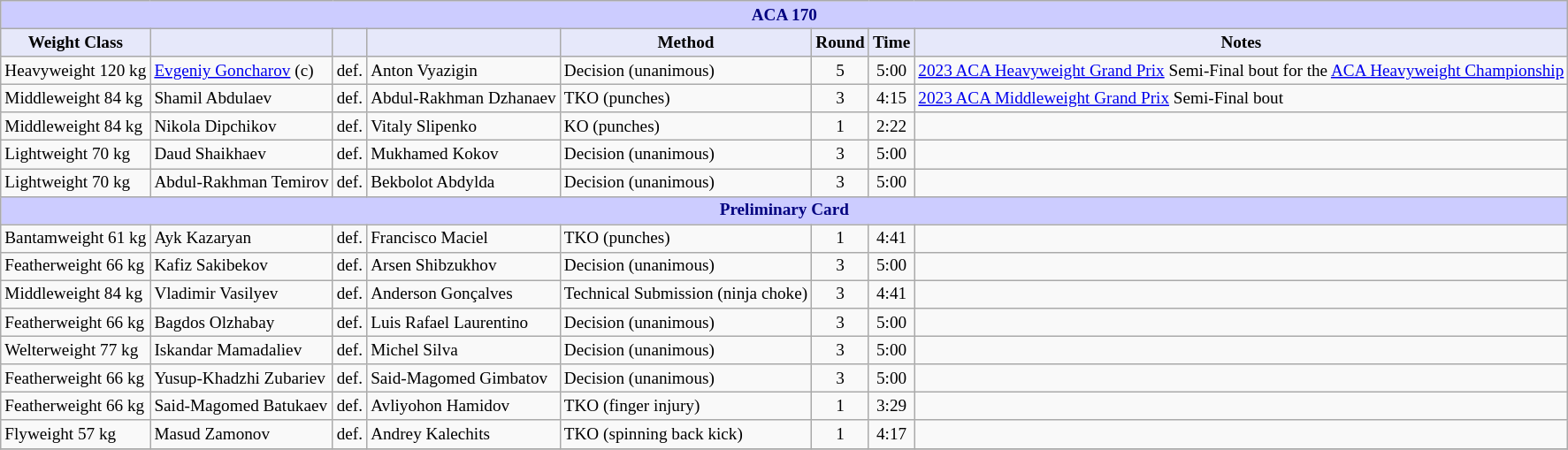<table class="wikitable" style="font-size: 80%;">
<tr>
<th colspan="8" style="background-color: #ccf; color: #000080; text-align: center;"><strong>ACA 170</strong></th>
</tr>
<tr>
<th colspan="1" style="background-color: #E6E8FA; color: #000000; text-align: center;">Weight Class</th>
<th colspan="1" style="background-color: #E6E8FA; color: #000000; text-align: center;"></th>
<th colspan="1" style="background-color: #E6E8FA; color: #000000; text-align: center;"></th>
<th colspan="1" style="background-color: #E6E8FA; color: #000000; text-align: center;"></th>
<th colspan="1" style="background-color: #E6E8FA; color: #000000; text-align: center;">Method</th>
<th colspan="1" style="background-color: #E6E8FA; color: #000000; text-align: center;">Round</th>
<th colspan="1" style="background-color: #E6E8FA; color: #000000; text-align: center;">Time</th>
<th colspan="1" style="background-color: #E6E8FA; color: #000000; text-align: center;">Notes</th>
</tr>
<tr>
<td>Heavyweight 120 kg</td>
<td> <a href='#'>Evgeniy Goncharov</a> (c)</td>
<td>def.</td>
<td> Anton Vyazigin</td>
<td>Decision (unanimous)</td>
<td align=center>5</td>
<td align=center>5:00</td>
<td><a href='#'>2023 ACA Heavyweight Grand Prix</a> Semi-Final bout for the <a href='#'>ACA Heavyweight Championship</a></td>
</tr>
<tr>
<td>Middleweight 84 kg</td>
<td> Shamil Abdulaev</td>
<td>def.</td>
<td> Abdul-Rakhman Dzhanaev</td>
<td>TKO (punches)</td>
<td align=center>3</td>
<td align=center>4:15</td>
<td><a href='#'>2023 ACA Middleweight Grand Prix</a> Semi-Final bout</td>
</tr>
<tr>
<td>Middleweight 84 kg</td>
<td> Nikola Dipchikov</td>
<td>def.</td>
<td> Vitaly Slipenko</td>
<td>KO (punches)</td>
<td align=center>1</td>
<td align=center>2:22</td>
<td></td>
</tr>
<tr>
<td>Lightweight 70 kg</td>
<td> Daud Shaikhaev</td>
<td>def.</td>
<td> Mukhamed Kokov</td>
<td>Decision (unanimous)</td>
<td align=center>3</td>
<td align=center>5:00</td>
<td></td>
</tr>
<tr>
<td>Lightweight 70 kg</td>
<td> Abdul-Rakhman Temirov</td>
<td>def.</td>
<td> Bekbolot Abdylda</td>
<td>Decision (unanimous)</td>
<td align=center>3</td>
<td align=center>5:00</td>
<td></td>
</tr>
<tr>
<th colspan="8" style="background-color: #ccf; color: #000080; text-align: center;"><strong>Preliminary Card</strong></th>
</tr>
<tr>
<td>Bantamweight 61 kg</td>
<td> Ayk Kazaryan</td>
<td>def.</td>
<td> Francisco Maciel</td>
<td>TKO (punches)</td>
<td align=center>1</td>
<td align=center>4:41</td>
<td></td>
</tr>
<tr>
<td>Featherweight 66 kg</td>
<td> Kafiz Sakibekov</td>
<td>def.</td>
<td> Arsen Shibzukhov</td>
<td>Decision (unanimous)</td>
<td align=center>3</td>
<td align=center>5:00</td>
<td></td>
</tr>
<tr>
<td>Middleweight 84 kg</td>
<td> Vladimir Vasilyev</td>
<td>def.</td>
<td> Anderson Gonçalves</td>
<td>Technical Submission (ninja choke)</td>
<td align=center>3</td>
<td align=center>4:41</td>
<td></td>
</tr>
<tr>
<td>Featherweight 66 kg</td>
<td> Bagdos Olzhabay</td>
<td>def.</td>
<td> Luis Rafael Laurentino</td>
<td>Decision (unanimous)</td>
<td align=center>3</td>
<td align=center>5:00</td>
<td></td>
</tr>
<tr>
<td>Welterweight 77 kg</td>
<td> Iskandar Mamadaliev</td>
<td>def.</td>
<td> Michel Silva</td>
<td>Decision (unanimous)</td>
<td align=center>3</td>
<td align=center>5:00</td>
<td></td>
</tr>
<tr>
<td>Featherweight 66 kg</td>
<td> Yusup-Khadzhi Zubariev</td>
<td>def.</td>
<td> Said-Magomed Gimbatov</td>
<td>Decision (unanimous)</td>
<td align=center>3</td>
<td align=center>5:00</td>
<td></td>
</tr>
<tr>
<td>Featherweight 66 kg</td>
<td> Said-Magomed Batukaev</td>
<td>def.</td>
<td> Avliyohon Hamidov</td>
<td>TKO (finger injury)</td>
<td align=center>1</td>
<td align=center>3:29</td>
<td></td>
</tr>
<tr>
<td>Flyweight 57 kg</td>
<td> Masud Zamonov</td>
<td>def.</td>
<td> Andrey Kalechits</td>
<td>TKO (spinning back kick)</td>
<td align=center>1</td>
<td align=center>4:17</td>
<td></td>
</tr>
<tr>
</tr>
</table>
